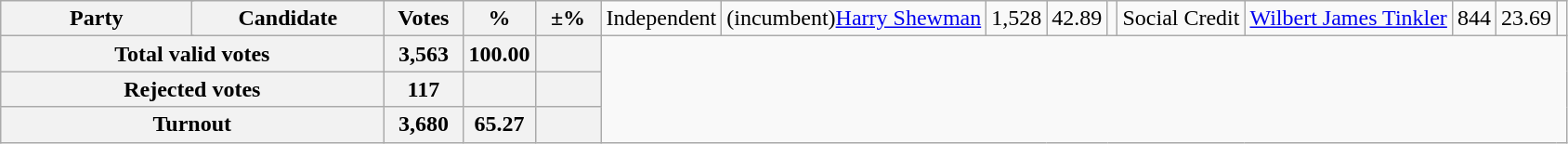<table class="wikitable">
<tr>
<th colspan=2 style="width: 130px">Party</th>
<th style="width: 130px">Candidate</th>
<th style="width: 50px">Votes</th>
<th style="width: 40px">%</th>
<th style="width: 40px">±%<br></th>
<td>Independent</td>
<td>(incumbent)<a href='#'>Harry Shewman</a></td>
<td align="right">1,528</td>
<td align="right">42.89</td>
<td align="right"><br>
</td>
<td>Social Credit</td>
<td><a href='#'>Wilbert James Tinkler</a></td>
<td align="right">844</td>
<td align="right">23.69</td>
<td align="right"></td>
</tr>
<tr bgcolor="white">
<th align="right" colspan=3>Total valid votes</th>
<th align="right">3,563</th>
<th align="right">100.00</th>
<th align="right"></th>
</tr>
<tr bgcolor="white">
<th align="right" colspan=3>Rejected votes</th>
<th align="right">117</th>
<th align="right"></th>
<th align="right"></th>
</tr>
<tr bgcolor="white">
<th align="right" colspan=3>Turnout</th>
<th align="right">3,680</th>
<th align="right">65.27</th>
<th align="right"></th>
</tr>
</table>
